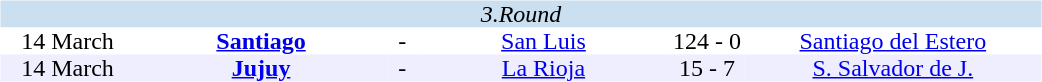<table width=700>
<tr>
<td width=700 valign="top"><br><table border=0 cellspacing=0 cellpadding=0 style="font-size: 100%; border-collapse: collapse;" width=100%>
<tr bgcolor="#CADFF0">
<td style="font-size:100%"; align="center" colspan="6"><em>3.Round</em></td>
</tr>
<tr align=center bgcolor=#FFFFFF>
<td width=90>14 March</td>
<td width=170><strong><a href='#'>Santiago</a></strong></td>
<td width=20>-</td>
<td width=170><a href='#'>San Luis</a></td>
<td width=50>124 - 0</td>
<td width=200><a href='#'>Santiago del Estero</a></td>
</tr>
<tr align=center bgcolor=#EEEEFF>
<td width=90>14 March</td>
<td width=170><strong><a href='#'>Jujuy</a></strong></td>
<td width=20>-</td>
<td width=170><a href='#'>La Rioja</a></td>
<td width=50>15 - 7</td>
<td width=200><a href='#'>S. Salvador de J.</a></td>
</tr>
</table>
</td>
</tr>
</table>
